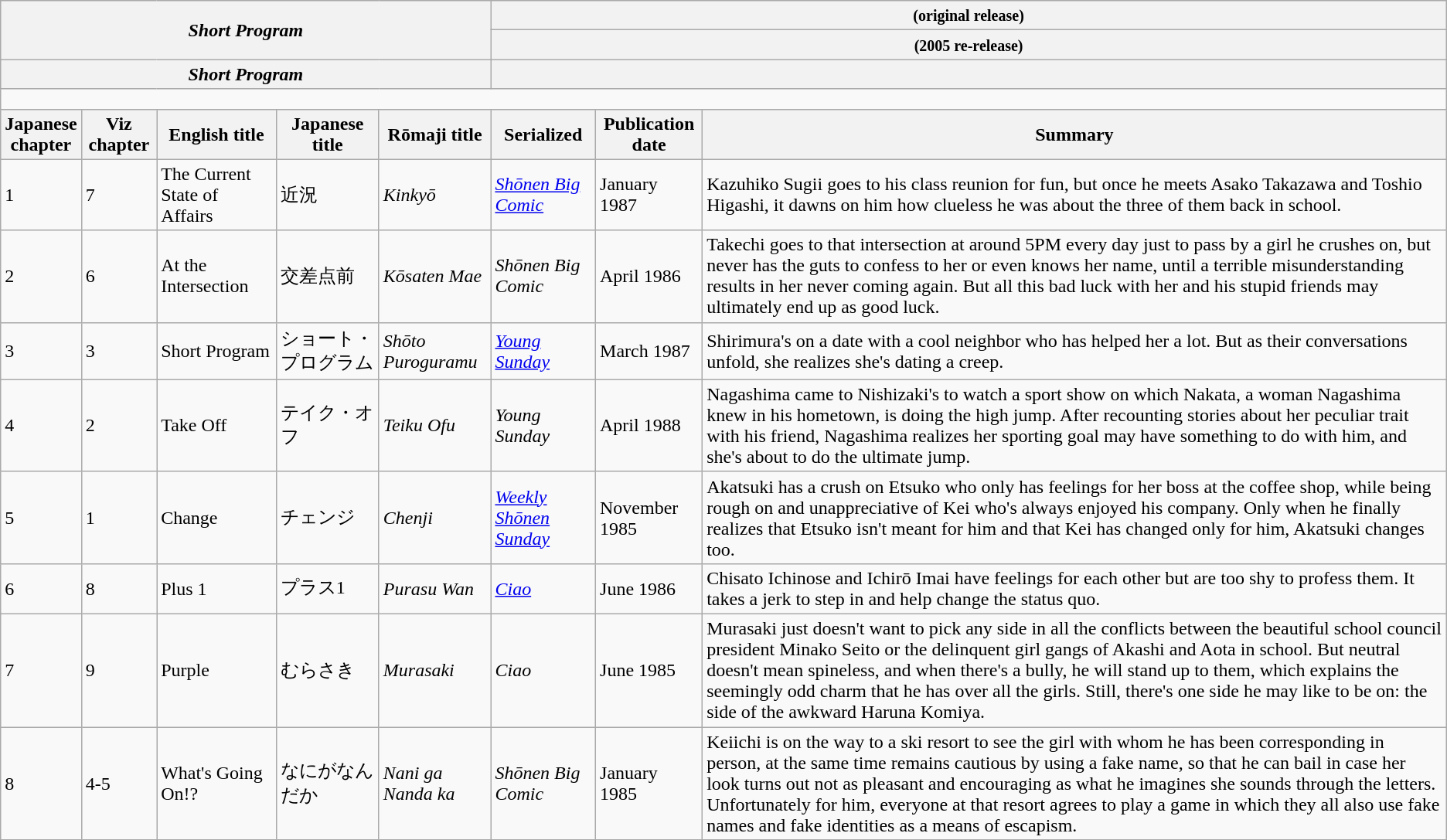<table class="wikitable">
<tr>
<th colspan="5" rowspan="2"><strong><em>Short Program</em></strong></th>
<th colspan="3"><small> (original release)</small></th>
</tr>
<tr>
<th colspan="3"><small> (2005 re-release)</small></th>
</tr>
<tr>
<th colspan="5">  <strong><em>Short Program</em></strong></th>
<th colspan="3"><small></small></th>
</tr>
<tr>
<td colspan="8" height="10"></td>
</tr>
<tr>
<th>Japanese<br>chapter</th>
<th>Viz chapter</th>
<th>English title</th>
<th>Japanese title</th>
<th>Rōmaji title</th>
<th>Serialized</th>
<th>Publication date</th>
<th>Summary</th>
</tr>
<tr>
<td>1</td>
<td>7</td>
<td>The Current State of Affairs</td>
<td>近況</td>
<td><em>Kinkyō</em></td>
<td><em><a href='#'>Shōnen Big Comic</a></em></td>
<td>January 1987</td>
<td>Kazuhiko Sugii goes to his class reunion for fun, but once he meets Asako Takazawa and Toshio Higashi, it dawns on him how clueless he was about the three of them back in school.</td>
</tr>
<tr>
<td>2</td>
<td>6</td>
<td>At the Intersection</td>
<td>交差点前</td>
<td><em>Kōsaten Mae</em></td>
<td><em>Shōnen Big Comic</em></td>
<td>April 1986</td>
<td>Takechi goes to that intersection at around 5PM every day just to pass by a girl he crushes on, but never has the guts to confess to her or even knows her name, until a terrible misunderstanding results in her never coming again. But all this bad luck with her and his stupid friends may ultimately end up as good luck.</td>
</tr>
<tr>
<td>3</td>
<td>3</td>
<td>Short Program</td>
<td>ショート・プログラム</td>
<td><em>Shōto Puroguramu</em></td>
<td><em><a href='#'>Young Sunday</a></em></td>
<td>March 1987</td>
<td>Shirimura's on a date with a cool neighbor who has helped her a lot. But as their conversations unfold, she realizes she's dating a creep.</td>
</tr>
<tr>
<td>4</td>
<td>2</td>
<td>Take Off</td>
<td>テイク・オフ</td>
<td><em>Teiku Ofu</em></td>
<td><em>Young Sunday</em></td>
<td>April 1988</td>
<td>Nagashima came to Nishizaki's to watch a sport show on which Nakata, a woman Nagashima knew in his hometown, is doing the high jump. After recounting stories about her peculiar trait with his friend, Nagashima realizes her sporting goal may have something to do with him, and she's about to do the ultimate jump.</td>
</tr>
<tr>
<td>5</td>
<td>1</td>
<td>Change</td>
<td>チェンジ</td>
<td><em>Chenji</em></td>
<td><em><a href='#'>Weekly Shōnen Sunday</a></em></td>
<td>November 1985</td>
<td>Akatsuki has a crush on Etsuko who only has feelings for her boss at the coffee shop, while being rough on and unappreciative of Kei who's always enjoyed his company. Only when he finally realizes that Etsuko isn't meant for him and that Kei has changed only for him, Akatsuki changes too.</td>
</tr>
<tr>
<td>6</td>
<td>8</td>
<td>Plus 1</td>
<td>プラス1</td>
<td><em>Purasu Wan</em></td>
<td><em><a href='#'>Ciao</a></em></td>
<td>June 1986</td>
<td>Chisato Ichinose and Ichirō Imai have feelings for each other but are too shy to profess them. It takes a jerk to step in and help change the status quo.</td>
</tr>
<tr>
<td>7</td>
<td>9</td>
<td>Purple</td>
<td>むらさき</td>
<td><em>Murasaki</em></td>
<td><em>Ciao</em></td>
<td>June 1985</td>
<td>Murasaki just doesn't want to pick any side in all the conflicts between the beautiful school council president Minako Seito or the delinquent girl gangs of Akashi and Aota in school. But neutral doesn't mean spineless, and when there's a bully, he will stand up to them, which explains the seemingly odd charm that he has over all the girls. Still, there's one side he may like to be on: the side of the awkward Haruna Komiya.</td>
</tr>
<tr>
<td>8</td>
<td>4-5</td>
<td>What's Going On!?</td>
<td>なにがなんだか</td>
<td><em>Nani ga Nanda ka</em></td>
<td><em>Shōnen Big Comic</em></td>
<td>January 1985</td>
<td>Keiichi is on the way to a ski resort to see the girl with whom he has been corresponding in person, at the same time remains cautious by using a fake name, so that he can bail in case her look turns out not as pleasant and encouraging as what he imagines she sounds through the letters. Unfortunately for him, everyone at that resort agrees to play a game in which they all also use fake names and fake identities as a means of escapism.</td>
</tr>
</table>
